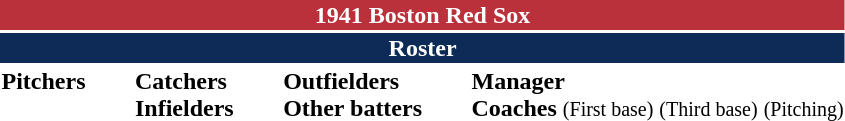<table class="toccolours" style="text-align: left;">
<tr>
<th colspan="10" style="background-color: #ba313c; color: white; text-align: center;">1941 Boston Red Sox</th>
</tr>
<tr>
<td colspan="10" style="background-color: #0d2b56; color: white; text-align: center;"><strong>Roster</strong></td>
</tr>
<tr>
<td valign="top"><strong>Pitchers</strong><br>













</td>
<td width="25px"></td>
<td valign="top"><strong>Catchers</strong><br>

<strong>Infielders</strong>







</td>
<td width="25px"></td>
<td valign="top"><strong>Outfielders</strong><br>




<strong>Other batters</strong>
</td>
<td width="25px"></td>
<td valign="top"><strong>Manager</strong><br>
<strong>Coaches</strong>
 <small>(First base)</small>
 <small>(Third base)</small>
 <small>(Pitching)</small></td>
</tr>
<tr>
</tr>
</table>
